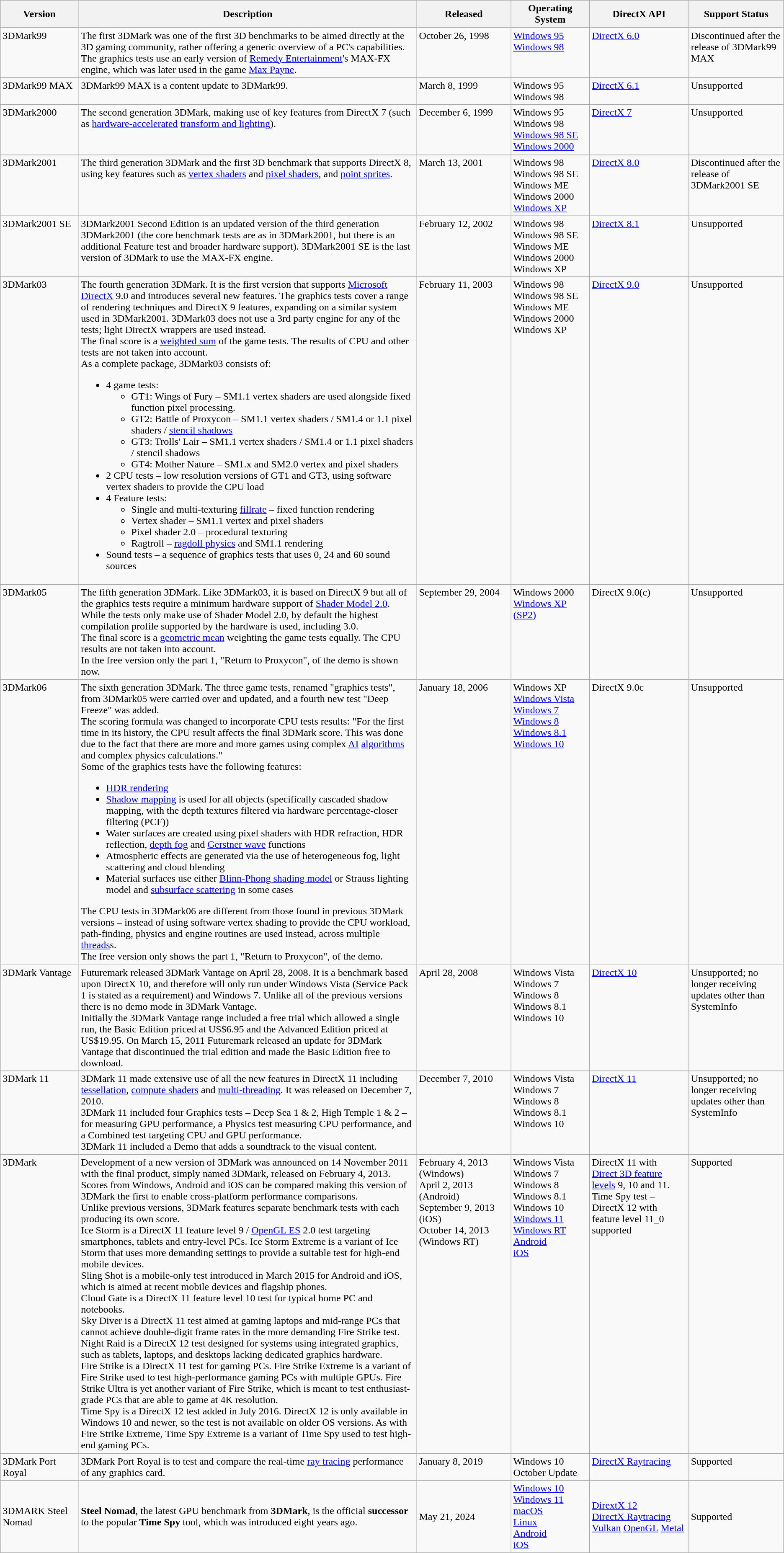<table class="wikitable">
<tr>
<th>Version</th>
<th>Description</th>
<th>Released</th>
<th>Operating System</th>
<th style=white-space:nowrap>DirectX API</th>
<th>Support Status</th>
</tr>
<tr valign="top">
<td>3DMark99</td>
<td>The first 3DMark was one of the first 3D benchmarks to be aimed directly at the 3D gaming community, rather offering a generic overview of a PC's capabilities. The graphics tests use an early version of <a href='#'>Remedy Entertainment</a>'s MAX-FX engine, which was later used in the game <a href='#'>Max Payne</a>.</td>
<td>October 26, 1998</td>
<td><a href='#'>Windows 95</a><br><a href='#'>Windows 98</a></td>
<td><a href='#'>DirectX 6.0</a></td>
<td>Discontinued after the release of 3DMark99 MAX</td>
</tr>
<tr valign="top">
<td>3DMark99 MAX</td>
<td>3DMark99 MAX is a content update to 3DMark99.</td>
<td>March 8, 1999</td>
<td>Windows 95<br>Windows 98</td>
<td><a href='#'>DirectX 6.1 </a></td>
<td>Unsupported</td>
</tr>
<tr valign="top">
<td>3DMark2000</td>
<td>The second generation 3DMark, making use of key features from DirectX 7 (such as <a href='#'>hardware-accelerated</a> <a href='#'>transform and lighting</a>).</td>
<td>December 6, 1999</td>
<td>Windows 95<br>Windows 98<br><a href='#'>Windows 98 SE</a><br><a href='#'>Windows 2000</a></td>
<td><a href='#'>DirectX 7</a></td>
<td>Unsupported</td>
</tr>
<tr valign="top">
<td>3DMark2001</td>
<td>The third generation 3DMark and the first 3D benchmark that supports DirectX 8, using key features such as <a href='#'>vertex shaders</a> and <a href='#'>pixel shaders</a>, and <a href='#'>point sprites</a>.</td>
<td>March 13, 2001</td>
<td>Windows 98<br>Windows 98 SE<br>Windows ME<br>Windows 2000<br><a href='#'>Windows XP</a></td>
<td><a href='#'>DirectX 8.0</a></td>
<td>Discontinued after the release of 3DMark2001 SE</td>
</tr>
<tr valign="top">
<td>3DMark2001 SE</td>
<td>3DMark2001 Second Edition is an updated version of the third generation 3DMark2001 (the core benchmark tests are as in 3DMark2001, but there is an additional Feature test and broader hardware support). 3DMark2001 SE is the last version of 3DMark to use the MAX-FX engine.</td>
<td>February 12, 2002</td>
<td>Windows 98<br>Windows 98 SE<br>Windows ME<br>Windows 2000<br>Windows XP</td>
<td><a href='#'>DirectX 8.1</a></td>
<td>Unsupported</td>
</tr>
<tr valign="top">
<td>3DMark03</td>
<td>The fourth generation 3DMark. It is the first version that supports <a href='#'>Microsoft</a> <a href='#'>DirectX</a> 9.0 and introduces several new features.  The graphics tests cover a range of rendering techniques and DirectX 9 features, expanding on a similar system used in 3DMark2001. 3DMark03 does not use a 3rd party engine for any of the tests; light DirectX wrappers are used instead.<br>The final score is a <a href='#'>weighted sum</a> of the game tests. The results of CPU and other tests are not taken into account.<br>As a complete package, 3DMark03 consists of:<ul><li>4 game tests:<ul><li>GT1: Wings of Fury – SM1.1 vertex shaders are used alongside fixed function pixel processing.</li><li>GT2: Battle of Proxycon – SM1.1 vertex shaders / SM1.4 or 1.1 pixel shaders / <a href='#'>stencil shadows</a></li><li>GT3: Trolls' Lair – SM1.1 vertex shaders / SM1.4 or 1.1 pixel shaders / stencil shadows</li><li>GT4: Mother Nature – SM1.x and SM2.0 vertex and pixel shaders</li></ul></li><li>2 CPU tests – low resolution versions of GT1 and GT3, using software vertex shaders to provide the CPU load</li><li>4 Feature tests:<ul><li>Single and multi-texturing <a href='#'>fillrate</a> – fixed function rendering</li><li>Vertex shader – SM1.1 vertex and pixel shaders</li><li>Pixel shader 2.0 – procedural texturing</li><li>Ragtroll – <a href='#'>ragdoll physics</a> and SM1.1 rendering</li></ul></li><li>Sound tests – a sequence of graphics tests that uses 0, 24 and 60 sound sources</li></ul></td>
<td>February 11, 2003</td>
<td style=white-space:nowrap>Windows 98<br>Windows 98 SE<br>Windows ME<br>Windows 2000<br>Windows XP</td>
<td><a href='#'>DirectX 9.0</a></td>
<td>Unsupported</td>
</tr>
<tr valign="top">
<td>3DMark05</td>
<td>The fifth generation 3DMark.  Like 3DMark03, it is based on DirectX 9 but all of the graphics tests require a minimum hardware support of <a href='#'>Shader Model 2.0</a>. While the tests only make use of Shader Model 2.0, by default the highest compilation profile supported by the hardware is used, including 3.0.<br>The final score is a <a href='#'>geometric mean</a> weighting the game tests equally. The CPU results are not taken into account.<br>In the free version only the part 1, "Return to Proxycon", of the demo is shown now.</td>
<td style=white-space:nowrap>September 29, 2004</td>
<td>Windows 2000<br><a href='#'>Windows XP (SP2)</a></td>
<td>DirectX 9.0(c)</td>
<td>Unsupported</td>
</tr>
<tr valign="top">
<td>3DMark06</td>
<td>The sixth generation 3DMark. The three game tests, renamed "graphics tests", from 3DMark05 were carried over and updated, and a fourth new test "Deep Freeze" was added.<br>The scoring formula was changed to incorporate CPU tests results: "For the first time in its history, the CPU result affects the final 3DMark score. This was done due to the fact that there are more and more games using complex <a href='#'>AI</a> <a href='#'>algorithms</a> and complex physics calculations."<br>Some of the graphics tests have the following features:<ul><li><a href='#'>HDR rendering</a></li><li><a href='#'>Shadow mapping</a> is used for all objects (specifically cascaded shadow mapping, with the depth textures filtered via hardware percentage-closer filtering (PCF))</li><li>Water surfaces are created using pixel shaders with HDR refraction, HDR reflection, <a href='#'>depth fog</a> and <a href='#'>Gerstner wave</a> functions</li><li>Atmospheric effects are generated via the use of heterogeneous fog, light scattering and cloud blending</li><li>Material surfaces use either <a href='#'>Blinn-Phong shading model</a> or Strauss lighting model and <a href='#'>subsurface scattering</a> in some cases</li></ul>The CPU tests in 3DMark06 are different from those found in previous 3DMark versions – instead of using software vertex shading to provide the CPU workload, path-finding, physics and engine routines are used instead, across multiple <a href='#'>threads</a>s.<br>The free version only shows the part 1, "Return to Proxycon", of the demo.</td>
<td>January 18, 2006</td>
<td>Windows XP<br><a href='#'>Windows Vista</a><br><a href='#'>Windows 7</a><br><a href='#'>Windows 8</a><br><a href='#'>Windows 8.1</a><br><a href='#'>Windows 10</a></td>
<td>DirectX 9.0c</td>
<td>Unsupported</td>
</tr>
<tr valign="top">
<td style=white-space:nowrap>3DMark Vantage</td>
<td>Futuremark released 3DMark Vantage on April 28, 2008. It is a benchmark based upon DirectX 10, and therefore will only run under Windows Vista (Service Pack 1 is stated as a requirement) and Windows 7. Unlike all of the previous versions there is no demo mode in 3DMark Vantage.<br>Initially the 3DMark Vantage range included a free trial which allowed a single run, the Basic Edition priced at US$6.95 and the Advanced Edition priced at US$19.95. On March 15, 2011 Futuremark released an update for 3DMark Vantage that discontinued the trial edition and made the Basic Edition free to download.</td>
<td>April 28, 2008</td>
<td>Windows Vista<br>Windows 7<br>Windows 8 <br>Windows 8.1<br>Windows 10</td>
<td><a href='#'>DirectX 10</a></td>
<td>Unsupported; no longer receiving updates other than SystemInfo</td>
</tr>
<tr valign="top">
<td>3DMark 11</td>
<td>3DMark 11 made extensive use of all the new features in DirectX 11 including <a href='#'>tessellation</a>, <a href='#'>compute shaders</a> and <a href='#'>multi-threading</a>. It was released on December 7, 2010.<br>3DMark 11 included four Graphics tests – Deep Sea 1 & 2, High Temple 1 & 2 – for measuring GPU performance, a Physics test measuring CPU performance, and a Combined test targeting CPU and GPU performance.<br>3DMark 11 included a Demo that adds a soundtrack to the visual content.</td>
<td>December 7, 2010</td>
<td>Windows Vista<br>Windows 7<br>Windows 8 <br>Windows 8.1<br>Windows 10</td>
<td style=white-space:nowrap><a href='#'>DirectX 11</a></td>
<td>Unsupported; no longer receiving updates other than SystemInfo</td>
</tr>
<tr valign="top">
<td>3DMark</td>
<td>Development of a new version of 3DMark was announced on 14 November 2011 with the final product, simply named 3DMark, released on February 4, 2013.<br>Scores from Windows, Android and iOS can be compared making this version of 3DMark the first to enable cross-platform performance comparisons.<br>Unlike previous versions, 3DMark features separate benchmark tests with each producing its own score.<br>Ice Storm is a DirectX 11 feature level 9 / <a href='#'>OpenGL ES</a> 2.0 test targeting smartphones, tablets and entry-level PCs. Ice Storm Extreme is a variant of Ice Storm that uses more demanding settings to provide a suitable test for high-end mobile devices.<br>Sling Shot is a mobile-only test introduced in March 2015 for Android and iOS, which is aimed at recent mobile devices and flagship phones.<br>Cloud Gate is a DirectX 11 feature level 10 test for typical home PC and notebooks.<br>Sky Diver is a DirectX 11 test aimed at gaming laptops and mid-range PCs that cannot achieve double-digit frame rates in the more demanding Fire Strike test.<br>Night Raid is a DirectX 12 test designed for systems using integrated graphics, such as tablets, laptops, and desktops lacking dedicated graphics hardware.<br>Fire Strike is a DirectX 11 test for gaming PCs. Fire Strike Extreme is a variant of Fire Strike used to test high-performance gaming PCs with multiple GPUs. Fire Strike Ultra is yet another variant of Fire Strike, which is meant to test enthusiast-grade PCs that are able to game at 4K resolution.<br>Time Spy is a DirectX 12 test added in July 2016. DirectX 12 is only available in Windows 10 and newer, so the test is not available on older OS versions. As with Fire Strike Extreme, Time Spy Extreme is a variant of Time Spy used to test high-end gaming PCs.</td>
<td>February 4, 2013 (Windows)<br>April 2, 2013 (Android)<br>September 9, 2013 (iOS)<br>October 14, 2013 (Windows RT)</td>
<td>Windows Vista<br>Windows 7<br>Windows 8 <br>Windows 8.1<br>Windows 10<br><a href='#'>Windows 11</a><br><a href='#'>Windows RT</a><br><a href='#'>Android</a><br><a href='#'>iOS</a></td>
<td style=white-space:nowrap>DirectX 11 with <br><a href='#'>Direct 3D feature<br>levels</a> 9, 10 and 11.<br> Time Spy test – <br>  DirectX 12 with <br> feature level 11_0<br> supported</td>
<td>Supported</td>
</tr>
<tr valign="top">
<td>3DMark Port Royal</td>
<td>3DMark Port Royal is to test and compare the real-time <a href='#'>ray tracing</a> performance of any graphics card.</td>
<td>January 8, 2019</td>
<td>Windows 10 October Update</td>
<td><a href='#'>DirectX Raytracing</a></td>
<td>Supported</td>
</tr>
<tr>
<td>3DMARK Steel Nomad</td>
<td><strong>Steel Nomad</strong>, the latest GPU benchmark from <strong>3DMark</strong>, is the official <strong>successor</strong> to the popular <strong>Time Spy</strong> tool, which was introduced eight years ago.</td>
<td>May 21, 2024</td>
<td><a href='#'>Windows 10</a><br><a href='#'>Windows 11</a><br><a href='#'>macOS</a><br><a href='#'>Linux</a><br><a href='#'>Android</a><br><a href='#'>iOS</a></td>
<td><a href='#'>DirextX 12</a><br><a href='#'>DirectX Raytracing</a>
<a href='#'>Vulkan</a>
<a href='#'>OpenGL</a>
<a href='#'>Metal</a></td>
<td>Supported</td>
</tr>
</table>
